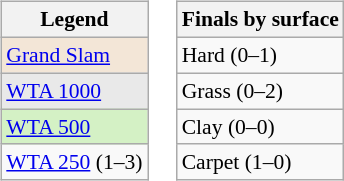<table>
<tr>
<td><br><table class="wikitable" style=font-size:90%>
<tr>
<th>Legend</th>
</tr>
<tr>
<td bgcolor="f3e6d7"><a href='#'>Grand Slam</a></td>
</tr>
<tr>
<td bgcolor="e9e9e9"><a href='#'>WTA 1000</a></td>
</tr>
<tr>
<td bgcolor="d4f1c5"><a href='#'>WTA 500</a></td>
</tr>
<tr>
<td><a href='#'>WTA 250</a> (1–3)</td>
</tr>
</table>
</td>
<td><br><table class="wikitable" style=font-size:90%>
<tr>
<th>Finals by surface</th>
</tr>
<tr>
<td>Hard (0–1)</td>
</tr>
<tr>
<td>Grass (0–2)</td>
</tr>
<tr>
<td>Clay (0–0)</td>
</tr>
<tr>
<td>Carpet (1–0)</td>
</tr>
</table>
</td>
</tr>
</table>
